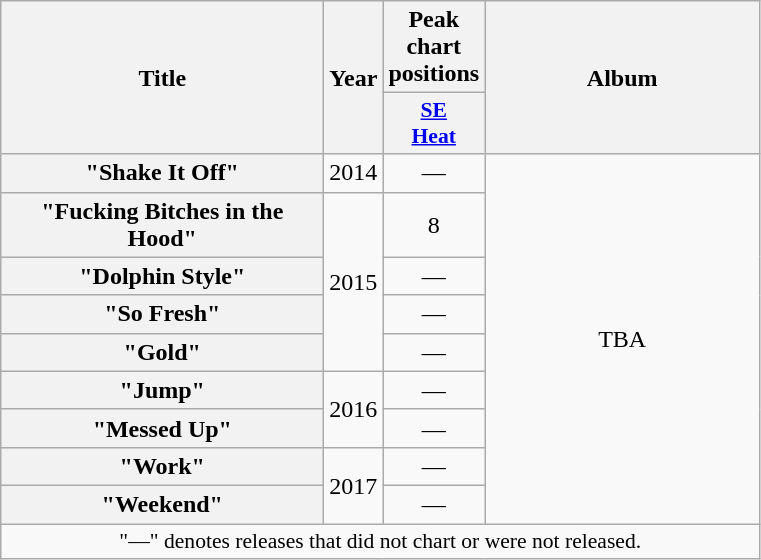<table class="wikitable plainrowheaders" style="text-align:center;">
<tr>
<th scope="col" rowspan="2" style="width:13em;">Title</th>
<th scope="col" rowspan="2" style="width:1em;">Year</th>
<th scope="col" colspan="1">Peak chart positions</th>
<th scope="col" rowspan="2" style="width:11em;">Album</th>
</tr>
<tr>
<th scope="col" style="width:3em;font-size:90%;"><a href='#'>SE<br>Heat</a><br></th>
</tr>
<tr>
<th scope="row">"Shake It Off"</th>
<td rowspan="1">2014</td>
<td>—</td>
<td rowspan="9">TBA</td>
</tr>
<tr>
<th scope="row">"Fucking Bitches in the Hood"</th>
<td rowspan="4">2015</td>
<td>8</td>
</tr>
<tr>
<th scope="row">"Dolphin Style"</th>
<td>—</td>
</tr>
<tr>
<th scope="row">"So Fresh"</th>
<td>—</td>
</tr>
<tr>
<th scope="row">"Gold"</th>
<td>—</td>
</tr>
<tr>
<th scope="row">"Jump"</th>
<td rowspan="2">2016</td>
<td>—</td>
</tr>
<tr>
<th scope="row">"Messed Up"</th>
<td>—</td>
</tr>
<tr>
<th scope="row">"Work"</th>
<td rowspan="2">2017</td>
<td>—</td>
</tr>
<tr>
<th scope="row">"Weekend"</th>
<td>—</td>
</tr>
<tr>
<td align="center" colspan="6" style="font-size:90%">"—" denotes releases that did not chart or were not released.</td>
</tr>
</table>
